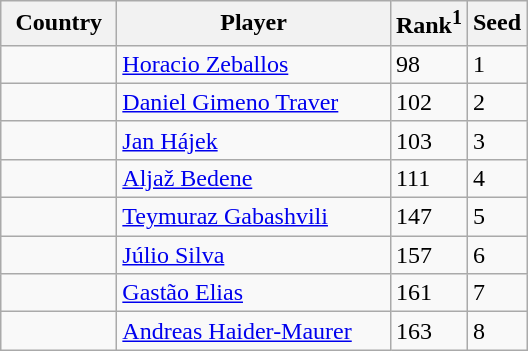<table class="sortable wikitable">
<tr>
<th width="70">Country</th>
<th width="175">Player</th>
<th>Rank<sup>1</sup></th>
<th>Seed</th>
</tr>
<tr>
<td></td>
<td><a href='#'>Horacio Zeballos</a></td>
<td>98</td>
<td>1</td>
</tr>
<tr>
<td></td>
<td><a href='#'>Daniel Gimeno Traver</a></td>
<td>102</td>
<td>2</td>
</tr>
<tr>
<td></td>
<td><a href='#'>Jan Hájek</a></td>
<td>103</td>
<td>3</td>
</tr>
<tr>
<td></td>
<td><a href='#'>Aljaž Bedene</a></td>
<td>111</td>
<td>4</td>
</tr>
<tr>
<td></td>
<td><a href='#'>Teymuraz Gabashvili</a></td>
<td>147</td>
<td>5</td>
</tr>
<tr>
<td></td>
<td><a href='#'>Júlio Silva</a></td>
<td>157</td>
<td>6</td>
</tr>
<tr>
<td></td>
<td><a href='#'>Gastão Elias</a></td>
<td>161</td>
<td>7</td>
</tr>
<tr>
<td></td>
<td><a href='#'>Andreas Haider-Maurer</a></td>
<td>163</td>
<td>8</td>
</tr>
</table>
